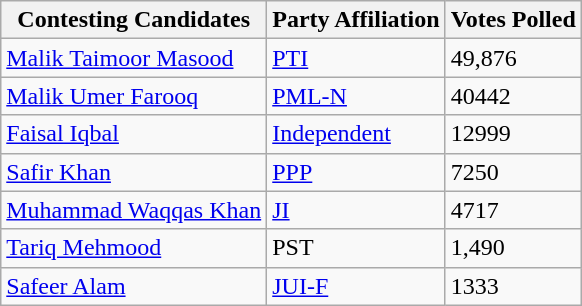<table class="wikitable sortable">
<tr>
<th>Contesting Candidates</th>
<th>Party Affiliation</th>
<th>Votes Polled</th>
</tr>
<tr>
<td><a href='#'>Malik Taimoor Masood</a></td>
<td><a href='#'>PTI</a></td>
<td>49,876</td>
</tr>
<tr>
<td><a href='#'>Malik Umer Farooq</a></td>
<td><a href='#'>PML-N</a></td>
<td>40442</td>
</tr>
<tr>
<td><a href='#'>Faisal Iqbal</a></td>
<td><a href='#'>Independent</a></td>
<td>12999</td>
</tr>
<tr>
<td><a href='#'>Safir Khan</a></td>
<td><a href='#'>PPP</a></td>
<td>7250</td>
</tr>
<tr>
<td><a href='#'>Muhammad Waqqas Khan</a></td>
<td><a href='#'>JI</a></td>
<td>4717</td>
</tr>
<tr>
<td><a href='#'>Tariq Mehmood</a></td>
<td>PST</td>
<td>1,490</td>
</tr>
<tr>
<td><a href='#'>Safeer Alam</a></td>
<td><a href='#'>JUI-F</a></td>
<td>1333</td>
</tr>
</table>
